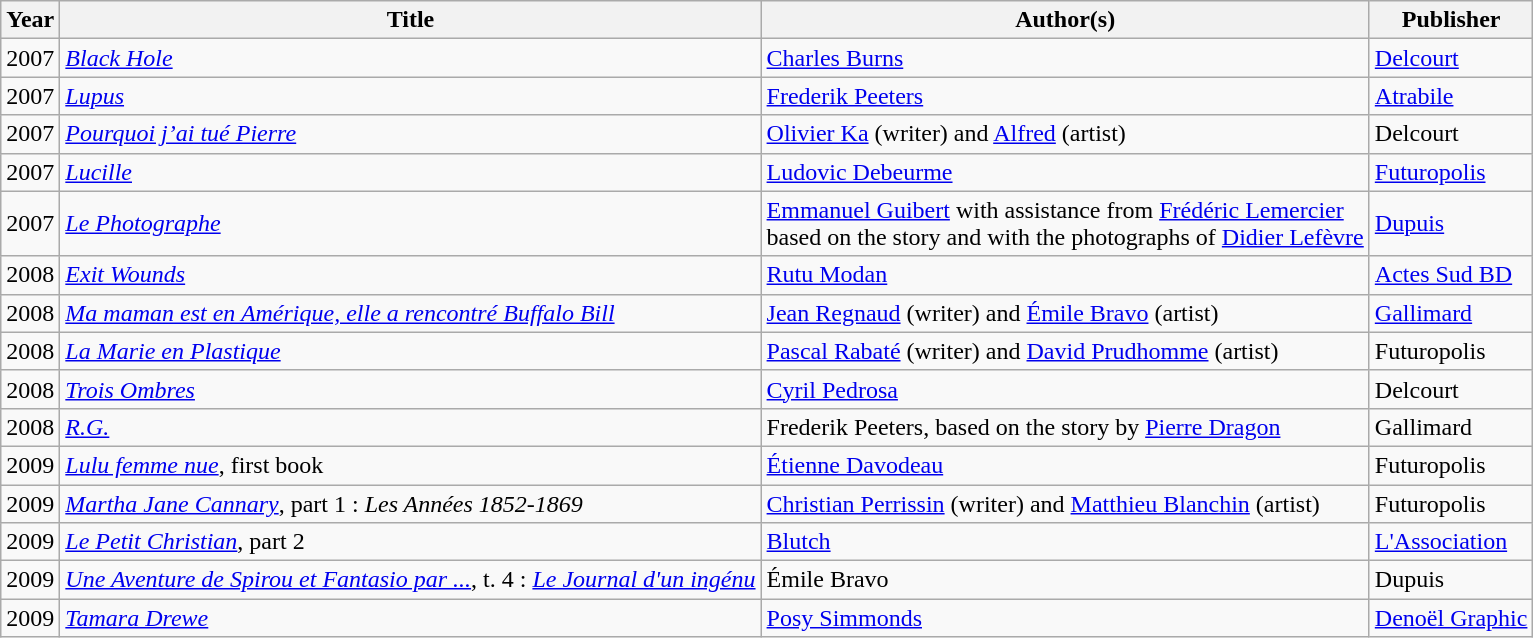<table class="wikitable">
<tr>
<th>Year</th>
<th>Title</th>
<th>Author(s)</th>
<th>Publisher</th>
</tr>
<tr ---->
<td>2007</td>
<td><em><a href='#'>Black Hole</a></em></td>
<td><a href='#'>Charles Burns</a></td>
<td><a href='#'>Delcourt</a></td>
</tr>
<tr ---->
<td>2007</td>
<td><em><a href='#'>Lupus</a></em></td>
<td><a href='#'>Frederik Peeters</a></td>
<td><a href='#'>Atrabile</a></td>
</tr>
<tr ---->
<td>2007</td>
<td><em><a href='#'>Pourquoi j’ai tué Pierre</a></em></td>
<td><a href='#'>Olivier Ka</a> (writer) and <a href='#'>Alfred</a> (artist)</td>
<td>Delcourt</td>
</tr>
<tr ---->
<td>2007</td>
<td><em><a href='#'>Lucille</a></em></td>
<td><a href='#'>Ludovic Debeurme</a></td>
<td><a href='#'>Futuropolis</a></td>
</tr>
<tr ---->
<td>2007</td>
<td><em><a href='#'>Le Photographe</a></em></td>
<td><a href='#'>Emmanuel Guibert</a> with assistance from <a href='#'>Frédéric Lemercier</a><br> based on the story and with the photographs of <a href='#'>Didier Lefèvre</a></td>
<td><a href='#'>Dupuis</a></td>
</tr>
<tr ---->
<td>2008</td>
<td><em><a href='#'>Exit Wounds</a></em></td>
<td><a href='#'>Rutu Modan</a></td>
<td><a href='#'>Actes Sud BD</a></td>
</tr>
<tr ---->
<td>2008</td>
<td><em><a href='#'>Ma maman est en Amérique, elle a rencontré Buffalo Bill</a></em></td>
<td><a href='#'>Jean Regnaud</a> (writer) and <a href='#'>Émile Bravo</a> (artist)</td>
<td><a href='#'>Gallimard</a></td>
</tr>
<tr ---->
<td>2008</td>
<td><em><a href='#'>La Marie en Plastique</a></em></td>
<td><a href='#'>Pascal Rabaté</a> (writer) and <a href='#'>David Prudhomme</a> (artist)</td>
<td>Futuropolis</td>
</tr>
<tr ---->
<td>2008</td>
<td><em><a href='#'>Trois Ombres</a></em></td>
<td><a href='#'>Cyril Pedrosa</a></td>
<td>Delcourt</td>
</tr>
<tr ---->
<td>2008</td>
<td><em><a href='#'>R.G.</a></em></td>
<td>Frederik Peeters, based on the story by <a href='#'>Pierre Dragon</a></td>
<td>Gallimard</td>
</tr>
<tr ---->
<td>2009</td>
<td><em><a href='#'>Lulu femme nue</a></em>, first book</td>
<td><a href='#'>Étienne Davodeau</a></td>
<td>Futuropolis</td>
</tr>
<tr ---->
<td>2009</td>
<td><em><a href='#'>Martha Jane Cannary</a></em>, part 1 : <em>Les Années 1852-1869</em></td>
<td><a href='#'>Christian Perrissin</a> (writer) and <a href='#'>Matthieu Blanchin</a> (artist)</td>
<td>Futuropolis</td>
</tr>
<tr ---->
<td>2009</td>
<td><em><a href='#'>Le Petit Christian</a></em>, part 2</td>
<td><a href='#'>Blutch</a></td>
<td><a href='#'>L'Association</a></td>
</tr>
<tr ---->
<td>2009</td>
<td><em><a href='#'>Une Aventure de Spirou et Fantasio par ...</a></em>, t. 4 : <em><a href='#'>Le Journal d'un ingénu</a></em></td>
<td>Émile Bravo</td>
<td>Dupuis</td>
</tr>
<tr ---->
<td>2009</td>
<td><em><a href='#'>Tamara Drewe</a></em></td>
<td><a href='#'>Posy Simmonds</a></td>
<td><a href='#'>Denoël Graphic</a></td>
</tr>
</table>
